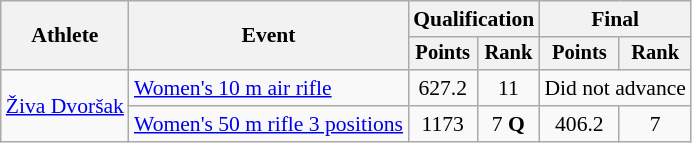<table class="wikitable" style="font-size:90%">
<tr>
<th rowspan="2">Athlete</th>
<th rowspan="2">Event</th>
<th colspan=2>Qualification</th>
<th colspan=2>Final</th>
</tr>
<tr style="font-size:95%">
<th>Points</th>
<th>Rank</th>
<th>Points</th>
<th>Rank</th>
</tr>
<tr align=center>
<td align=left rowspan=2><a href='#'>Živa Dvoršak</a></td>
<td align=left><a href='#'>Women's 10 m air rifle</a></td>
<td>627.2</td>
<td>11</td>
<td colspan=2>Did not advance</td>
</tr>
<tr align=center>
<td align=left><a href='#'>Women's 50 m rifle 3 positions</a></td>
<td>1173</td>
<td>7 <strong>Q</strong></td>
<td>406.2</td>
<td>7</td>
</tr>
</table>
